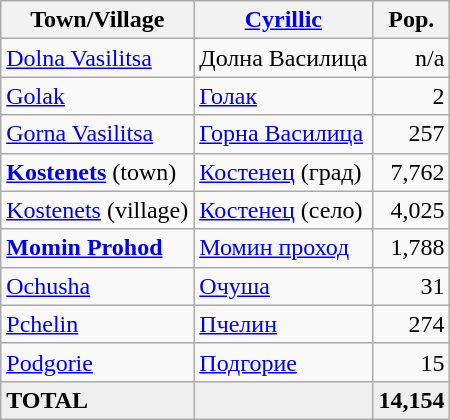<table class="wikitable sortable">
<tr>
<th>Town/Village</th>
<th><a href='#'>Cyrillic</a></th>
<th>Pop.</th>
</tr>
<tr>
<td><a href='#'>Dolna Vasilitsa</a> </td>
<td>Долна Василица</td>
<td align="right">n/a</td>
</tr>
<tr>
<td><a href='#'>Golak</a></td>
<td><a href='#'>Голак</a></td>
<td align="right">2</td>
</tr>
<tr>
<td><a href='#'>Gorna Vasilitsa</a> </td>
<td><a href='#'>Горна Василица</a></td>
<td align="right">257</td>
</tr>
<tr>
<td><strong><a href='#'>Kostenets</a></strong> (town)</td>
<td><a href='#'>Костенец</a> (град)</td>
<td align="right">7,762</td>
</tr>
<tr>
<td><a href='#'>Kostenets</a> (village)</td>
<td><a href='#'>Костенец</a> (село)</td>
<td align="right">4,025</td>
</tr>
<tr>
<td><strong><a href='#'>Momin Prohod</a></strong></td>
<td><a href='#'>Момин проход</a></td>
<td align="right">1,788</td>
</tr>
<tr>
<td><a href='#'>Ochusha</a></td>
<td><a href='#'>Очуша</a></td>
<td align="right">31</td>
</tr>
<tr>
<td><a href='#'>Pchelin</a></td>
<td><a href='#'>Пчелин</a></td>
<td align="right">274</td>
</tr>
<tr>
<td><a href='#'>Podgorie</a></td>
<td><a href='#'>Подгорие</a></td>
<td align="right">15</td>
</tr>
<tr style="background:#EEEEEE; font-weight:bold;">
<td>TOTAL</td>
<td></td>
<td align="right">14,154</td>
</tr>
</table>
